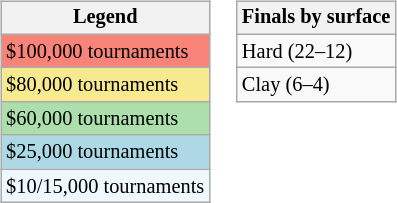<table>
<tr valign=top>
<td><br><table class=wikitable style="font-size:85%">
<tr>
<th>Legend</th>
</tr>
<tr style="background:#f88379;">
<td>$100,000 tournaments</td>
</tr>
<tr style="background:#f7e98e;">
<td>$80,000 tournaments</td>
</tr>
<tr style="background:#addfad;">
<td>$60,000 tournaments</td>
</tr>
<tr style="background:lightblue;">
<td>$25,000 tournaments</td>
</tr>
<tr style="background:#f0f8ff;">
<td>$10/15,000 tournaments</td>
</tr>
</table>
</td>
<td><br><table class=wikitable style="font-size:85%">
<tr>
<th>Finals by surface</th>
</tr>
<tr>
<td>Hard (22–12)</td>
</tr>
<tr>
<td>Clay (6–4)</td>
</tr>
</table>
</td>
</tr>
</table>
